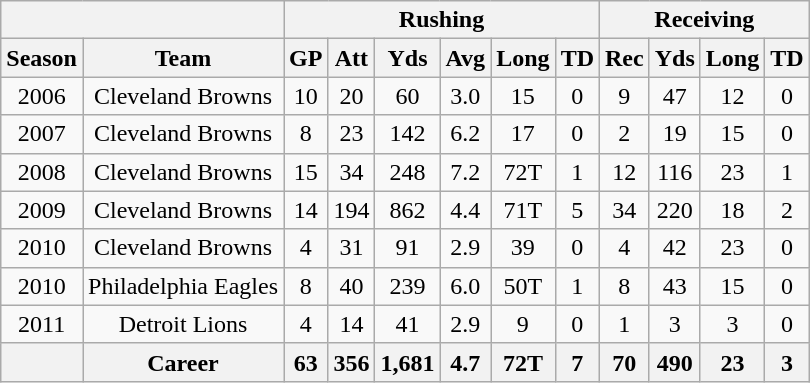<table class="wikitable" border="1">
<tr>
<th colspan="2"> </th>
<th colspan="6" align="center">Rushing</th>
<th colspan="5" align="center">Receiving</th>
</tr>
<tr>
<th>Season</th>
<th>Team</th>
<th>GP</th>
<th>Att</th>
<th>Yds</th>
<th>Avg</th>
<th>Long</th>
<th>TD</th>
<th>Rec</th>
<th>Yds</th>
<th>Long</th>
<th>TD</th>
</tr>
<tr style="text-align:center;">
<td>2006</td>
<td>Cleveland Browns</td>
<td>10</td>
<td>20</td>
<td>60</td>
<td>3.0</td>
<td>15</td>
<td>0</td>
<td>9</td>
<td>47</td>
<td>12</td>
<td>0</td>
</tr>
<tr style="text-align:center;">
<td>2007</td>
<td>Cleveland Browns</td>
<td>8</td>
<td>23</td>
<td>142</td>
<td>6.2</td>
<td>17</td>
<td>0</td>
<td>2</td>
<td>19</td>
<td>15</td>
<td>0</td>
</tr>
<tr style="text-align:center;">
<td>2008</td>
<td>Cleveland Browns</td>
<td>15</td>
<td>34</td>
<td>248</td>
<td>7.2</td>
<td>72T</td>
<td>1</td>
<td>12</td>
<td>116</td>
<td>23</td>
<td>1</td>
</tr>
<tr style="text-align:center;">
<td>2009</td>
<td>Cleveland Browns</td>
<td>14</td>
<td>194</td>
<td>862</td>
<td>4.4</td>
<td>71T</td>
<td>5</td>
<td>34</td>
<td>220</td>
<td>18</td>
<td>2</td>
</tr>
<tr style="text-align:center;">
<td>2010</td>
<td>Cleveland Browns</td>
<td>4</td>
<td>31</td>
<td>91</td>
<td>2.9</td>
<td>39</td>
<td>0</td>
<td>4</td>
<td>42</td>
<td>23</td>
<td>0</td>
</tr>
<tr style="text-align:center;">
<td>2010</td>
<td>Philadelphia Eagles</td>
<td>8</td>
<td>40</td>
<td>239</td>
<td>6.0</td>
<td>50T</td>
<td>1</td>
<td>8</td>
<td>43</td>
<td>15</td>
<td>0</td>
</tr>
<tr style="text-align:center;">
<td>2011</td>
<td>Detroit Lions</td>
<td>4</td>
<td>14</td>
<td>41</td>
<td>2.9</td>
<td>9</td>
<td>0</td>
<td>1</td>
<td>3</td>
<td>3</td>
<td>0</td>
</tr>
<tr>
<th></th>
<th>Career</th>
<th>63</th>
<th>356</th>
<th>1,681</th>
<th>4.7</th>
<th>72T</th>
<th>7</th>
<th>70</th>
<th>490</th>
<th>23</th>
<th>3</th>
</tr>
</table>
